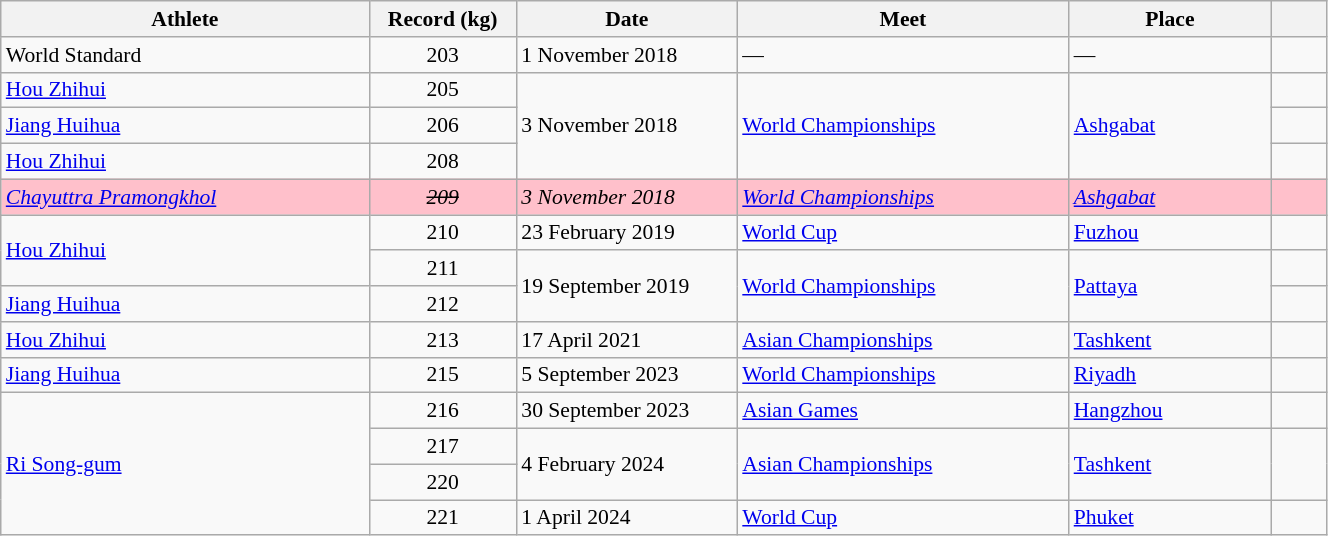<table class="wikitable" style="font-size:90%; width: 70%;">
<tr>
<th width=20%>Athlete</th>
<th width=8%>Record (kg)</th>
<th width=12%>Date</th>
<th width=18%>Meet</th>
<th width=11%>Place</th>
<th width=3%></th>
</tr>
<tr>
<td>World Standard</td>
<td align=center>203</td>
<td>1 November 2018</td>
<td>—</td>
<td>—</td>
<td></td>
</tr>
<tr>
<td> <a href='#'>Hou Zhihui</a></td>
<td align=center>205</td>
<td rowspan=3>3 November 2018</td>
<td rowspan=3><a href='#'>World Championships</a></td>
<td rowspan=3><a href='#'>Ashgabat</a></td>
<td></td>
</tr>
<tr>
<td> <a href='#'>Jiang Huihua</a></td>
<td align=center>206</td>
<td></td>
</tr>
<tr>
<td> <a href='#'>Hou Zhihui</a></td>
<td align=center>208</td>
<td></td>
</tr>
<tr bgcolor=pink>
<td><em> <a href='#'>Chayuttra Pramongkhol</a></em> </td>
<td align=center><em><s>209</s></em></td>
<td><em>3 November 2018</em></td>
<td><em><a href='#'>World Championships</a></em></td>
<td><em><a href='#'>Ashgabat</a></em></td>
<td></td>
</tr>
<tr>
<td rowspan=2> <a href='#'>Hou Zhihui</a></td>
<td align=center>210</td>
<td>23 February 2019</td>
<td><a href='#'>World Cup</a></td>
<td><a href='#'>Fuzhou</a></td>
<td></td>
</tr>
<tr>
<td align=center>211</td>
<td rowspan=2>19 September 2019</td>
<td rowspan=2><a href='#'>World Championships</a></td>
<td rowspan=2><a href='#'>Pattaya</a></td>
<td></td>
</tr>
<tr>
<td> <a href='#'>Jiang Huihua</a></td>
<td align=center>212</td>
<td></td>
</tr>
<tr>
<td> <a href='#'>Hou Zhihui</a></td>
<td align=center>213</td>
<td>17 April 2021</td>
<td><a href='#'>Asian Championships</a></td>
<td><a href='#'>Tashkent</a></td>
<td></td>
</tr>
<tr>
<td> <a href='#'>Jiang Huihua</a></td>
<td align=center>215</td>
<td>5 September 2023</td>
<td><a href='#'>World Championships</a></td>
<td><a href='#'>Riyadh</a></td>
<td></td>
</tr>
<tr>
<td rowspan=4> <a href='#'>Ri Song-gum</a></td>
<td align=center>216</td>
<td>30 September 2023</td>
<td><a href='#'>Asian Games</a></td>
<td><a href='#'>Hangzhou</a></td>
<td></td>
</tr>
<tr>
<td align=center>217</td>
<td rowspan=2>4 February 2024</td>
<td rowspan=2><a href='#'>Asian Championships</a></td>
<td rowspan=2><a href='#'>Tashkent</a></td>
<td rowspan=2></td>
</tr>
<tr>
<td align=center>220</td>
</tr>
<tr>
<td align=center>221</td>
<td>1 April 2024</td>
<td><a href='#'>World Cup</a></td>
<td><a href='#'>Phuket</a></td>
<td></td>
</tr>
</table>
